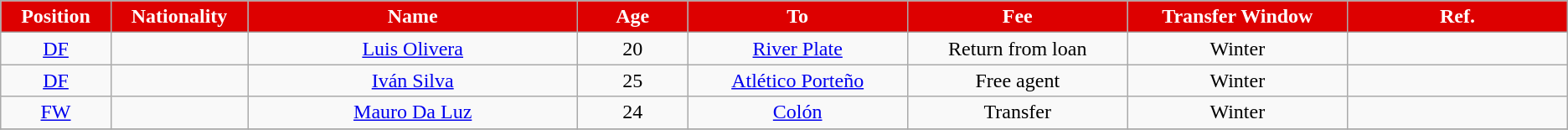<table class="wikitable"  style="text-align:center; font-size:100%; ">
<tr>
<th style="background:#DD0000; color:white; width:5%;">Position</th>
<th style="background:#DD0000; color:white; width:5%;">Nationality</th>
<th style="background:#DD0000; color:white; width:15%;">Name</th>
<th style="background:#DD0000; color:white; width:5%;">Age</th>
<th style="background:#DD0000; color:white; width:10%;">To</th>
<th style="background:#DD0000; color:white; width:10%;">Fee</th>
<th style="background:#DD0000; color:white; width:10%;">Transfer Window</th>
<th style="background:#DD0000; color:white; width:10%;">Ref.</th>
</tr>
<tr>
<td><a href='#'>DF</a></td>
<td></td>
<td><a href='#'>Luis Olivera</a></td>
<td>20</td>
<td> <a href='#'>River Plate</a></td>
<td>Return from loan</td>
<td>Winter</td>
<td></td>
</tr>
<tr>
<td><a href='#'>DF</a></td>
<td></td>
<td><a href='#'>Iván Silva</a></td>
<td>25</td>
<td> <a href='#'>Atlético Porteño</a></td>
<td>Free agent</td>
<td>Winter</td>
<td></td>
</tr>
<tr>
<td><a href='#'>FW</a></td>
<td></td>
<td><a href='#'>Mauro Da Luz</a></td>
<td>24</td>
<td> <a href='#'>Colón</a></td>
<td>Transfer</td>
<td>Winter</td>
<td></td>
</tr>
<tr>
</tr>
</table>
